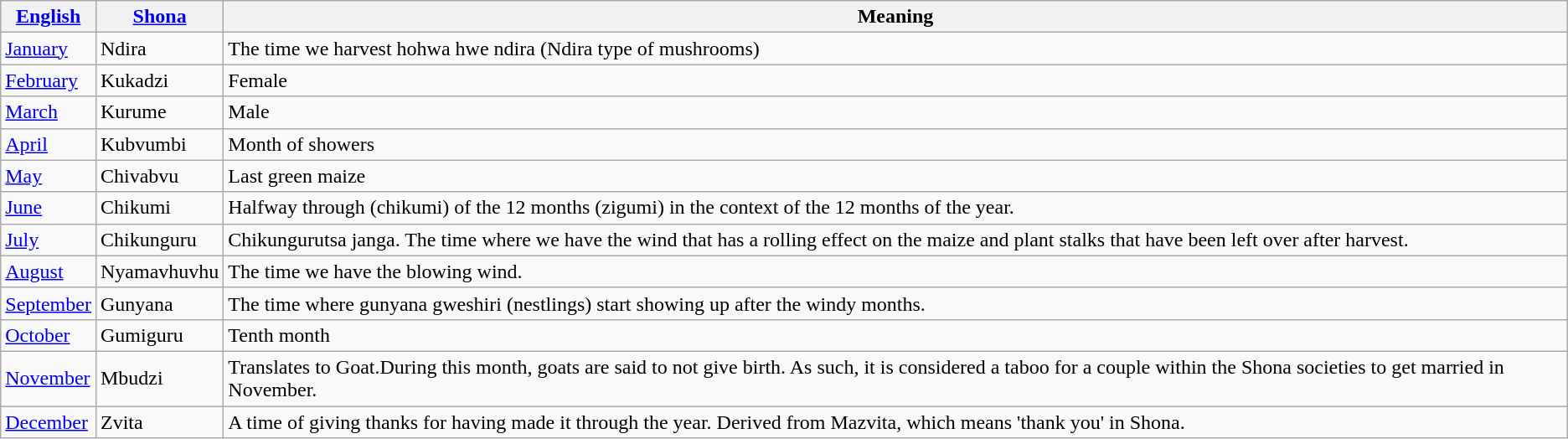<table class="wikitable">
<tr>
<th><a href='#'>English</a></th>
<th><a href='#'>Shona</a></th>
<th>Meaning</th>
</tr>
<tr>
<td><a href='#'>January</a></td>
<td>Ndira</td>
<td>The time we harvest hohwa hwe ndira (Ndira type of mushrooms)</td>
</tr>
<tr>
<td><a href='#'>February</a></td>
<td>Kukadzi</td>
<td>Female</td>
</tr>
<tr>
<td><a href='#'>March</a></td>
<td>Kurume</td>
<td>Male</td>
</tr>
<tr>
<td><a href='#'>April</a></td>
<td>Kubvumbi</td>
<td>Month of showers</td>
</tr>
<tr>
<td><a href='#'>May</a></td>
<td>Chivabvu</td>
<td>Last green maize</td>
</tr>
<tr>
<td><a href='#'>June</a></td>
<td>Chikumi</td>
<td>Halfway through (chikumi) of the 12 months (zigumi) in the context of the 12 months of the year.</td>
</tr>
<tr>
<td><a href='#'>July</a></td>
<td>Chikunguru</td>
<td>Chikungurutsa janga. The time where we have the wind that has a rolling effect on the maize and plant stalks that have been left over after harvest.</td>
</tr>
<tr>
<td><a href='#'>August</a></td>
<td>Nyamavhuvhu</td>
<td>The time we have the blowing wind.</td>
</tr>
<tr>
<td><a href='#'>September</a></td>
<td>Gunyana</td>
<td>The time where gunyana gweshiri (nestlings) start showing up after the windy months.</td>
</tr>
<tr>
<td><a href='#'>October</a></td>
<td>Gumiguru</td>
<td>Tenth month</td>
</tr>
<tr>
<td><a href='#'>November</a></td>
<td>Mbudzi</td>
<td>Translates to Goat.During this month, goats are said to not give birth. As such, it is considered a taboo for a couple within the Shona societies to get married in November.</td>
</tr>
<tr>
<td><a href='#'>December</a></td>
<td>Zvita</td>
<td>A time of giving thanks for having made it through the year. Derived from Mazvita, which means 'thank you' in Shona.</td>
</tr>
</table>
